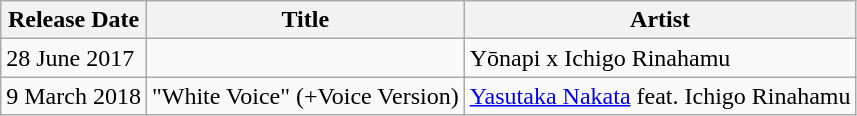<table class="wikitable">
<tr>
<th>Release Date</th>
<th>Title</th>
<th>Artist</th>
</tr>
<tr>
<td>28 June 2017</td>
<td></td>
<td>Yōnapi x Ichigo Rinahamu</td>
</tr>
<tr>
<td>9 March 2018</td>
<td>"White Voice" (+Voice Version)</td>
<td><a href='#'>Yasutaka Nakata</a> feat. Ichigo Rinahamu</td>
</tr>
</table>
